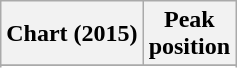<table class="wikitable sortable plainrowheaders" style="text-align:center">
<tr>
<th scope="col">Chart (2015)</th>
<th scope="col">Peak<br>position</th>
</tr>
<tr>
</tr>
<tr>
</tr>
<tr>
</tr>
<tr>
</tr>
<tr>
</tr>
<tr>
</tr>
<tr>
</tr>
<tr>
</tr>
<tr>
</tr>
<tr>
</tr>
<tr>
</tr>
<tr>
</tr>
<tr>
</tr>
<tr>
</tr>
</table>
